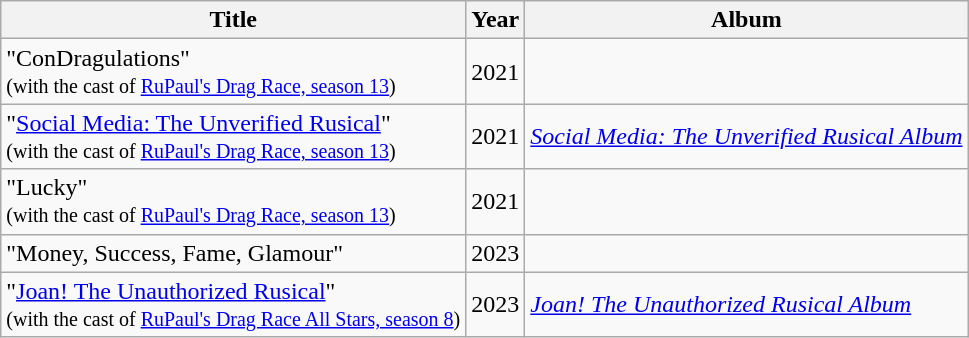<table class="wikitable plainrowheaders sortable">
<tr>
<th>Title</th>
<th>Year</th>
<th>Album</th>
</tr>
<tr>
<td>"ConDragulations"<br><small>(with the cast of <a href='#'>RuPaul's Drag Race, season 13</a>)</small></td>
<td>2021</td>
<td></td>
</tr>
<tr>
<td>"<a href='#'>Social Media: The Unverified Rusical</a>"<br><small>(with the cast of <a href='#'>RuPaul's Drag Race, season 13</a>)</small></td>
<td>2021</td>
<td><em><a href='#'>Social Media: The Unverified Rusical Album</a></em></td>
</tr>
<tr>
<td>"Lucky"<br><small>(with the cast of <a href='#'>RuPaul's Drag Race, season 13</a>)</small></td>
<td>2021</td>
<td></td>
</tr>
<tr>
<td>"Money, Success, Fame, Glamour" </td>
<td>2023</td>
<td></td>
</tr>
<tr>
<td>"<a href='#'>Joan! The Unauthorized Rusical</a>"<br><small>(with the cast of <a href='#'>RuPaul's Drag Race All Stars, season 8</a>)</small></td>
<td>2023</td>
<td><em><a href='#'>Joan! The Unauthorized Rusical Album</a></em></td>
</tr>
</table>
